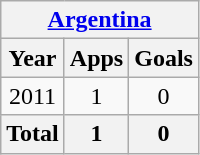<table class="wikitable" style="text-align:center">
<tr>
<th colspan=3><a href='#'>Argentina</a></th>
</tr>
<tr>
<th>Year</th>
<th>Apps</th>
<th>Goals</th>
</tr>
<tr>
<td>2011</td>
<td>1</td>
<td>0</td>
</tr>
<tr>
<th>Total</th>
<th>1</th>
<th>0</th>
</tr>
</table>
